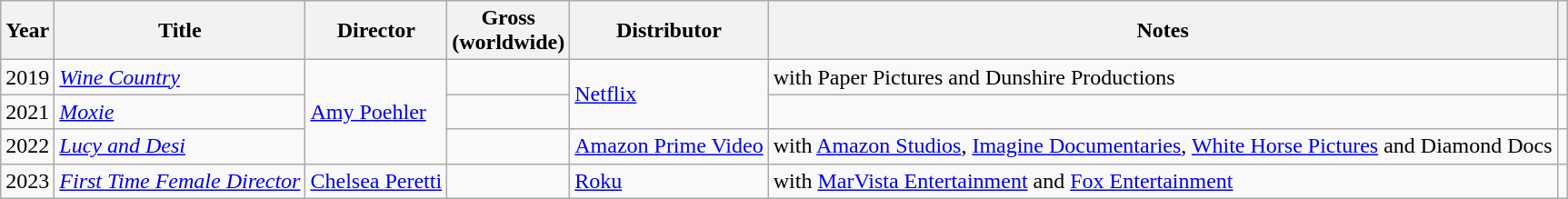<table class="wikitable sortable">
<tr>
<th>Year</th>
<th>Title</th>
<th>Director</th>
<th>Gross<br>(worldwide)</th>
<th>Distributor</th>
<th class="unsortable">Notes</th>
<th class="unsortable"></th>
</tr>
<tr>
<td>2019</td>
<td><em><a href='#'>Wine Country</a></em></td>
<td rowspan="3"><a href='#'>Amy Poehler</a></td>
<td></td>
<td rowspan="2"><a href='#'>Netflix</a></td>
<td>with Paper Pictures and Dunshire Productions</td>
<td></td>
</tr>
<tr>
<td>2021</td>
<td><em><a href='#'>Moxie</a></em></td>
<td></td>
<td></td>
<td></td>
</tr>
<tr>
<td>2022</td>
<td><em><a href='#'>Lucy and Desi</a></em></td>
<td></td>
<td><a href='#'>Amazon Prime Video</a></td>
<td>with <a href='#'>Amazon Studios</a>, <a href='#'>Imagine Documentaries</a>, <a href='#'>White Horse Pictures</a> and Diamond Docs</td>
<td></td>
</tr>
<tr>
<td>2023</td>
<td><em><a href='#'>First Time Female Director</a></em></td>
<td><a href='#'>Chelsea Peretti</a></td>
<td></td>
<td><a href='#'>Roku</a></td>
<td>with <a href='#'>MarVista Entertainment</a> and <a href='#'>Fox Entertainment</a></td>
<td></td>
</tr>
</table>
